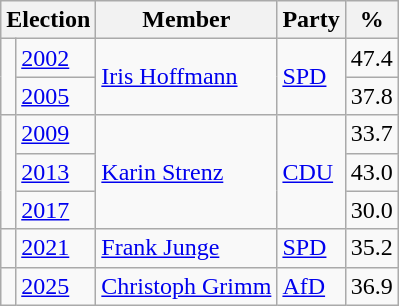<table class=wikitable>
<tr>
<th colspan=2>Election</th>
<th>Member</th>
<th>Party</th>
<th>%</th>
</tr>
<tr>
<td rowspan=2 bgcolor=></td>
<td><a href='#'>2002</a></td>
<td rowspan=2><a href='#'>Iris Hoffmann</a></td>
<td rowspan=2><a href='#'>SPD</a></td>
<td align=right>47.4</td>
</tr>
<tr>
<td><a href='#'>2005</a></td>
<td align=right>37.8</td>
</tr>
<tr>
<td rowspan=3 bgcolor=></td>
<td><a href='#'>2009</a></td>
<td rowspan=3><a href='#'>Karin Strenz</a></td>
<td rowspan=3><a href='#'>CDU</a></td>
<td align=right>33.7</td>
</tr>
<tr>
<td><a href='#'>2013</a></td>
<td align=right>43.0</td>
</tr>
<tr>
<td><a href='#'>2017</a></td>
<td align=right>30.0</td>
</tr>
<tr>
<td bgcolor=></td>
<td><a href='#'>2021</a></td>
<td><a href='#'>Frank Junge</a></td>
<td><a href='#'>SPD</a></td>
<td align=right>35.2</td>
</tr>
<tr>
<td bgcolor=></td>
<td><a href='#'>2025</a></td>
<td><a href='#'>Christoph Grimm</a></td>
<td><a href='#'>AfD</a></td>
<td align=right>36.9</td>
</tr>
</table>
